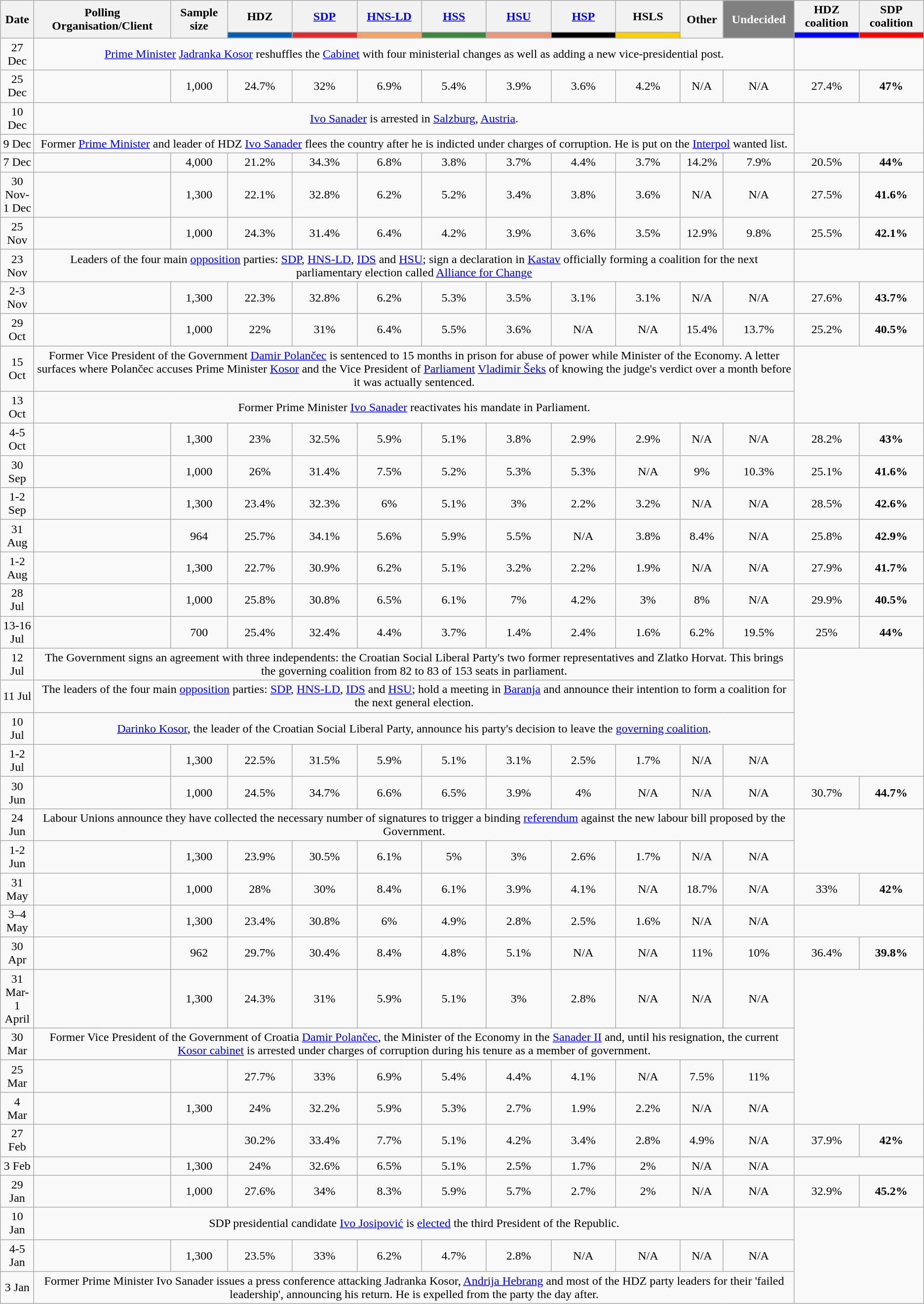<table class="wikitable" style="text-align:center">
<tr>
<th rowspan=2>Date</th>
<th rowspan=2>Polling Organisation/Client</th>
<th rowspan=2>Sample size</th>
<th>HDZ</th>
<th><a href='#'>SDP</a></th>
<th><a href='#'>HNS-LD</a></th>
<th><a href='#'>HSS</a></th>
<th><a href='#'>HSU</a></th>
<th><a href='#'>HSP</a></th>
<th>HSLS</th>
<th rowspan=2>Other</th>
<th rowspan="2" style="background:gray; color:white;">Undecided</th>
<th>HDZ coalition</th>
<th>SDP coalition</th>
</tr>
<tr>
<td style="background: #025EB1" width="80px"></td>
<td style="background: #E32A30" width="80px"></td>
<td style="background: #F4A460" width="80px"></td>
<td style="background: #3D863D" width="80px"></td>
<td style="background: darksalmon" width="80px"></td>
<td style="background: black" width="80px"></td>
<td style="background: #FFCD00" width="80px"></td>
<td style="background: blue" width="80px"></td>
<td style="background: red" width="80px"></td>
</tr>
<tr>
<td>27 Dec</td>
<td colspan="11" align="center"><a href='#'>Prime Minister</a> <a href='#'>Jadranka Kosor</a> reshuffles the <a href='#'>Cabinet</a> with four ministerial changes as well as adding a new vice-presidential post.</td>
</tr>
<tr>
<td>25 Dec</td>
<td></td>
<td>1,000</td>
<td>24.7%</td>
<td>32%</td>
<td>6.9%</td>
<td>5.4%</td>
<td>3.9%</td>
<td>3.6%</td>
<td>4.2%</td>
<td>N/A</td>
<td>N/A</td>
<td>27.4%</td>
<td><strong>47%</strong></td>
</tr>
<tr>
<td>10 Dec</td>
<td colspan="11" align="center"><a href='#'>Ivo Sanader</a> is arrested in <a href='#'>Salzburg</a>, <a href='#'>Austria</a>.</td>
</tr>
<tr>
<td>9 Dec</td>
<td colspan="11" align="center">Former <a href='#'>Prime Minister</a> and leader of HDZ <a href='#'>Ivo Sanader</a> flees the country after he is indicted under charges of corruption. He is put on the <a href='#'>Interpol</a> wanted list.</td>
</tr>
<tr>
<td>7 Dec</td>
<td></td>
<td>4,000</td>
<td>21.2%</td>
<td>34.3%</td>
<td>6.8%</td>
<td>3.8%</td>
<td>3.7%</td>
<td>4.4%</td>
<td>3.7%</td>
<td>14.2%</td>
<td>7.9%</td>
<td>20.5%</td>
<td><strong>44%</strong></td>
</tr>
<tr>
<td>30 Nov-1 Dec</td>
<td></td>
<td>1,300</td>
<td>22.1%</td>
<td>32.8%</td>
<td>6.2%</td>
<td>5.2%</td>
<td>3.4%</td>
<td>3.8%</td>
<td>3.6%</td>
<td>N/A</td>
<td>N/A</td>
<td>27.5%</td>
<td><strong>41.6%</strong></td>
</tr>
<tr>
<td>25 Nov</td>
<td></td>
<td>1,000</td>
<td>24.3%</td>
<td>31.4%</td>
<td>6.4%</td>
<td>4.2%</td>
<td>3.9%</td>
<td>3.6%</td>
<td>3.5%</td>
<td>12.9%</td>
<td>9.8%</td>
<td>25.5%</td>
<td><strong>42.1%</strong></td>
</tr>
<tr>
<td>23 Nov</td>
<td colspan="11" align="center">Leaders of the four main <a href='#'>opposition</a> parties: <a href='#'>SDP</a>, <a href='#'>HNS-LD</a>, <a href='#'>IDS</a> and <a href='#'>HSU</a>; sign a declaration in <a href='#'>Kastav</a> officially forming a coalition for the next parliamentary election called <a href='#'>Alliance for Change</a></td>
</tr>
<tr>
<td>2-3 Nov</td>
<td></td>
<td>1,300</td>
<td>22.3%</td>
<td>32.8%</td>
<td>6.2%</td>
<td>5.3%</td>
<td>3.5%</td>
<td>3.1%</td>
<td>3.1%</td>
<td>N/A</td>
<td>N/A</td>
<td>27.6%</td>
<td><strong>43.7%</strong></td>
</tr>
<tr>
<td>29 Oct</td>
<td></td>
<td>1,000</td>
<td>22%</td>
<td>31%</td>
<td>6.4%</td>
<td>5.5%</td>
<td>3.6%</td>
<td>N/A</td>
<td>N/A</td>
<td>15.4%</td>
<td>13.7%</td>
<td>25.2%</td>
<td><strong>40.5%</strong></td>
</tr>
<tr>
<td>15 Oct</td>
<td colspan="11" align="center">Former Vice President of the Government <a href='#'>Damir Polančec</a> is sentenced to 15 months in prison for abuse of power while Minister of the Economy. A letter surfaces where Polančec accuses Prime Minister <a href='#'>Kosor</a> and the Vice President of <a href='#'>Parliament</a> <a href='#'>Vladimir Šeks</a> of knowing the judge's verdict over a month before it was actually sentenced.</td>
</tr>
<tr>
<td>13 Oct</td>
<td colspan="11" align="center">Former Prime Minister <a href='#'>Ivo Sanader</a> reactivates his mandate in Parliament.</td>
</tr>
<tr>
<td>4-5 Oct</td>
<td></td>
<td>1,300</td>
<td>23%</td>
<td>32.5%</td>
<td>5.9%</td>
<td>5.1%</td>
<td>3.8%</td>
<td>2.9%</td>
<td>2.9%</td>
<td>N/A</td>
<td>N/A</td>
<td>28.2%</td>
<td><strong>43%</strong></td>
</tr>
<tr>
<td>30 Sep</td>
<td></td>
<td>1,000</td>
<td>26%</td>
<td>31.4%</td>
<td>7.5%</td>
<td>5.2%</td>
<td>5.3%</td>
<td>5.3%</td>
<td>N/A</td>
<td>9%</td>
<td>10.3%</td>
<td>25.1%</td>
<td><strong>41.6%</strong></td>
</tr>
<tr>
<td>1-2 Sep</td>
<td></td>
<td>1,300</td>
<td>23.4%</td>
<td>32.3%</td>
<td>6%</td>
<td>5.1%</td>
<td>3%</td>
<td>2.2%</td>
<td>3.2%</td>
<td>N/A</td>
<td>N/A</td>
<td>28.5%</td>
<td><strong>42.6%</strong></td>
</tr>
<tr>
<td>31 Aug</td>
<td></td>
<td>964</td>
<td>25.7%</td>
<td>34.1%</td>
<td>5.6%</td>
<td>5.9%</td>
<td>5.5%</td>
<td>N/A</td>
<td>3.8%</td>
<td>8.4%</td>
<td>N/A</td>
<td>25.8%</td>
<td><strong>42.9%</strong></td>
</tr>
<tr>
<td>1-2 Aug</td>
<td></td>
<td>1,300</td>
<td>22.7%</td>
<td>30.9%</td>
<td>6.2%</td>
<td>5.1%</td>
<td>3.2%</td>
<td>2.2%</td>
<td>1.9%</td>
<td>N/A</td>
<td>N/A</td>
<td>27.9%</td>
<td><strong>41.7%</strong></td>
</tr>
<tr>
<td>28 Jul</td>
<td></td>
<td>1,000</td>
<td>25.8%</td>
<td>30.8%</td>
<td>6.5%</td>
<td>6.1%</td>
<td>7%</td>
<td>4.2%</td>
<td>3%</td>
<td>8%</td>
<td>N/A</td>
<td>29.9%</td>
<td><strong>40.5%</strong></td>
</tr>
<tr>
<td>13-16 Jul</td>
<td></td>
<td>700</td>
<td>25.4%</td>
<td>32.4%</td>
<td>4.4%</td>
<td>3.7%</td>
<td>1.4%</td>
<td>2.4%</td>
<td>1.6%</td>
<td>6.2%</td>
<td>19.5%</td>
<td>25%</td>
<td><strong>44%</strong></td>
</tr>
<tr>
<td>12 Jul</td>
<td colspan="11" align="center">The Government signs an agreement with three independents: the Croatian Social Liberal Party's two former representatives and Zlatko Horvat. This brings the governing coalition from 82 to 83 of 153 seats in parliament.</td>
</tr>
<tr>
<td>11 Jul</td>
<td colspan="11" align="center">The leaders of the four main <a href='#'>opposition</a> parties: <a href='#'>SDP</a>, <a href='#'>HNS-LD</a>, <a href='#'>IDS</a> and <a href='#'>HSU</a>; hold a meeting in <a href='#'>Baranja</a> and announce their intention to form a coalition for the next general election.</td>
</tr>
<tr>
<td>10 Jul</td>
<td colspan="11" align="center"><a href='#'>Darinko Kosor</a>, the leader of the Croatian Social Liberal Party, announce his party's decision to leave the <a href='#'>governing coalition</a>.</td>
</tr>
<tr>
<td>1-2 Jul</td>
<td></td>
<td>1,300</td>
<td>22.5%</td>
<td>31.5%</td>
<td>5.9%</td>
<td>5.1%</td>
<td>3.1%</td>
<td>2.5%</td>
<td>1.7%</td>
<td>N/A</td>
<td>N/A</td>
</tr>
<tr>
<td>30 Jun</td>
<td></td>
<td>1,000</td>
<td>24.5%</td>
<td>34.7%</td>
<td>6.6%</td>
<td>6.5%</td>
<td>3.9%</td>
<td>4%</td>
<td>N/A</td>
<td>N/A</td>
<td>N/A</td>
<td>30.7%</td>
<td><strong>44.7%</strong></td>
</tr>
<tr>
<td>24 Jun</td>
<td colspan="11" align="center">Labour Unions announce they have collected the necessary number of signatures to trigger a binding <a href='#'>referendum</a> against the new labour bill proposed by the Government.</td>
</tr>
<tr>
<td>1-2 Jun</td>
<td></td>
<td>1,300</td>
<td>23.9%</td>
<td>30.5%</td>
<td>6.1%</td>
<td>5%</td>
<td>3%</td>
<td>2.6%</td>
<td>1.7%</td>
<td>N/A</td>
<td>N/A</td>
</tr>
<tr>
<td>31 May</td>
<td></td>
<td>1,000</td>
<td>28%</td>
<td>30%</td>
<td>8.4%</td>
<td>6.1%</td>
<td>3.9%</td>
<td>4.1%</td>
<td>N/A</td>
<td>18.7%</td>
<td>N/A</td>
<td>33%</td>
<td><strong>42%</strong></td>
</tr>
<tr>
<td>3–4 May</td>
<td></td>
<td>1,300</td>
<td>23.4%</td>
<td>30.8%</td>
<td>6%</td>
<td>4.9%</td>
<td>2.8%</td>
<td>2.5%</td>
<td>1.6%</td>
<td>N/A</td>
<td>N/A</td>
</tr>
<tr>
<td>30 Apr</td>
<td></td>
<td>962</td>
<td>29.7%</td>
<td>30.4%</td>
<td>8.4%</td>
<td>4.8%</td>
<td>5.1%</td>
<td>N/A</td>
<td>N/A</td>
<td>11%</td>
<td>10%</td>
<td>36.4%</td>
<td><strong>39.8%</strong></td>
</tr>
<tr>
<td>31 Mar-1 April</td>
<td></td>
<td>1,300</td>
<td>24.3%</td>
<td>31%</td>
<td>5.9%</td>
<td>5.1%</td>
<td>3%</td>
<td>2.8%</td>
<td>N/A</td>
<td>N/A</td>
<td>N/A</td>
</tr>
<tr>
<td>30 Mar</td>
<td colspan="11" align="center">Former Vice President of the Government of Croatia <a href='#'>Damir Polančec</a>, the Minister of the Economy in the <a href='#'>Sanader II</a> and, until his resignation, the current <a href='#'>Kosor cabinet</a> is arrested under charges of corruption during his tenure as a member of government.</td>
</tr>
<tr>
<td>25 Mar</td>
<td></td>
<td></td>
<td>27.7%</td>
<td>33%</td>
<td>6.9%</td>
<td>5.4%</td>
<td>4.4%</td>
<td>4.1%</td>
<td>N/A</td>
<td>7.5%</td>
<td>11%</td>
</tr>
<tr>
<td>4 Mar</td>
<td></td>
<td>1,300</td>
<td>24%</td>
<td>32.2%</td>
<td>5.9%</td>
<td>5.3%</td>
<td>2.7%</td>
<td>1.9%</td>
<td>2.2%</td>
<td>N/A</td>
<td>N/A</td>
</tr>
<tr>
<td>27 Feb</td>
<td></td>
<td></td>
<td>30.2%</td>
<td>33.4%</td>
<td>7.7%</td>
<td>5.1%</td>
<td>4.2%</td>
<td>3.4%</td>
<td>2.8%</td>
<td>4.9%</td>
<td>N/A</td>
<td>37.9%</td>
<td><strong>42%</strong></td>
</tr>
<tr>
<td>3 Feb</td>
<td></td>
<td>1,300</td>
<td>24%</td>
<td>32.6%</td>
<td>6.5%</td>
<td>5.1%</td>
<td>2.5%</td>
<td>1.7%</td>
<td>2%</td>
<td>N/A</td>
<td>N/A</td>
</tr>
<tr>
<td>29 Jan</td>
<td></td>
<td>1,000</td>
<td>27.6%</td>
<td>34%</td>
<td>8.3%</td>
<td>5.9%</td>
<td>5.7%</td>
<td>2.7%</td>
<td>2%</td>
<td>N/A</td>
<td>N/A</td>
<td>32.9%</td>
<td><strong>45.2%</strong></td>
</tr>
<tr>
<td>10 Jan</td>
<td colspan="11" align="center">SDP presidential candidate <a href='#'>Ivo Josipović</a> is <a href='#'>elected</a> the third President of the Republic.</td>
</tr>
<tr>
<td>4-5 Jan</td>
<td></td>
<td>1,300</td>
<td>23.5%</td>
<td>33%</td>
<td>6.2%</td>
<td>4.7%</td>
<td>2.8%</td>
<td>N/A</td>
<td>N/A</td>
<td>N/A</td>
<td>N/A</td>
</tr>
<tr>
<td>3 Jan</td>
<td colspan="11" align="center">Former Prime Minister Ivo Sanader issues a press conference attacking Jadranka Kosor, <a href='#'>Andrija Hebrang</a> and most of the HDZ party leaders for their 'failed leadership', announcing his return. He is expelled from the party the day after.</td>
</tr>
</table>
